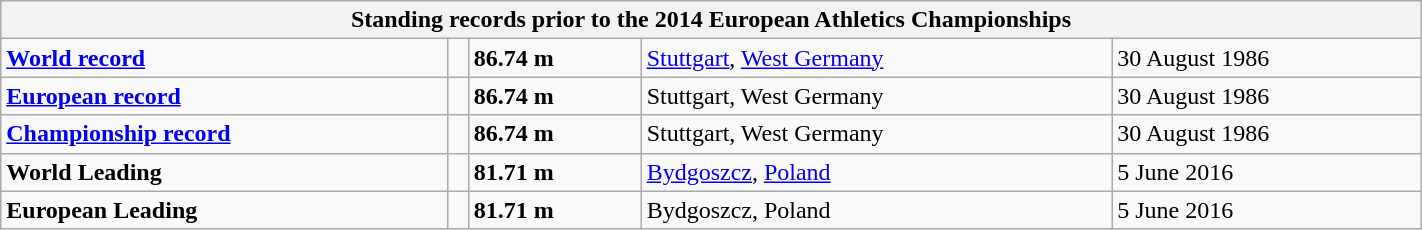<table class="wikitable" width=75%>
<tr>
<th colspan="5">Standing records prior to the 2014 European Athletics Championships</th>
</tr>
<tr>
<td><strong><a href='#'>World record</a></strong></td>
<td></td>
<td><strong>86.74 m</strong></td>
<td><a href='#'>Stuttgart</a>, <a href='#'>West Germany</a></td>
<td>30 August 1986</td>
</tr>
<tr>
<td><strong><a href='#'>European record</a></strong></td>
<td></td>
<td><strong>86.74 m</strong></td>
<td>Stuttgart, West Germany</td>
<td>30 August 1986</td>
</tr>
<tr>
<td><strong><a href='#'>Championship record</a></strong></td>
<td></td>
<td><strong>86.74 m</strong></td>
<td>Stuttgart, West Germany</td>
<td>30 August 1986</td>
</tr>
<tr>
<td><strong>World Leading</strong></td>
<td></td>
<td><strong>81.71 m</strong></td>
<td><a href='#'>Bydgoszcz</a>, <a href='#'>Poland</a></td>
<td>5 June 2016</td>
</tr>
<tr>
<td><strong>European Leading</strong></td>
<td></td>
<td><strong>81.71 m</strong></td>
<td>Bydgoszcz, Poland</td>
<td>5 June 2016</td>
</tr>
</table>
